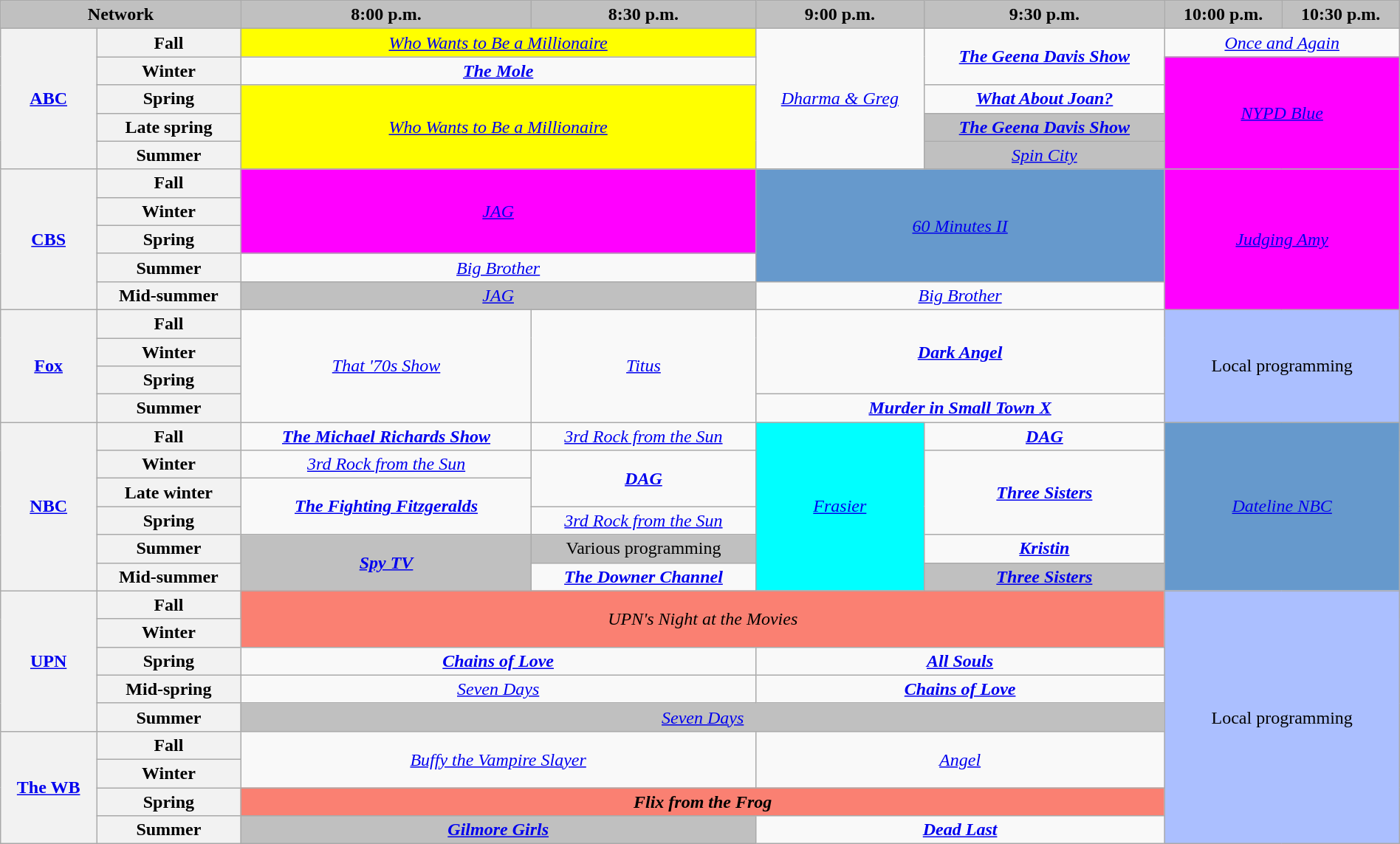<table class="wikitable" style="width:100%;margin-right:0;text-align:center">
<tr>
<th colspan="2" style="background-color:#C0C0C0;text-align:center">Network</th>
<th style="background-color:#C0C0C0;text-align:center">8:00 p.m.</th>
<th style="background-color:#C0C0C0;text-align:center">8:30 p.m.</th>
<th style="background-color:#C0C0C0;text-align:center">9:00 p.m.</th>
<th style="background-color:#C0C0C0;text-align:center">9:30 p.m.</th>
<th style="background-color:#C0C0C0;text-align:center">10:00 p.m.</th>
<th style="background-color:#C0C0C0;text-align:center">10:30 p.m.</th>
</tr>
<tr>
<th rowspan="5"><a href='#'>ABC</a></th>
<th>Fall</th>
<td style="background:yellow;" colspan="2"><em><a href='#'>Who Wants to Be a Millionaire</a></em> </td>
<td rowspan="5"><em><a href='#'>Dharma & Greg</a></em></td>
<td rowspan="2"><strong><em><a href='#'>The Geena Davis Show</a></em></strong></td>
<td colspan="2"><em><a href='#'>Once and Again</a></em></td>
</tr>
<tr>
<th>Winter</th>
<td colspan="2"><strong><em><a href='#'>The Mole</a></em></strong></td>
<td style="background:magenta;" rowspan="4" colspan="2"><em><a href='#'>NYPD Blue</a></em> </td>
</tr>
<tr>
<th>Spring</th>
<td style="background:yellow;" rowspan="3" colspan="2"><em><a href='#'>Who Wants to Be a Millionaire</a></em> </td>
<td><strong><em><a href='#'>What About Joan?</a></em></strong></td>
</tr>
<tr>
<th>Late spring</th>
<td style="background:#C0C0C0;"><strong><em><a href='#'>The Geena Davis Show</a></em></strong> </td>
</tr>
<tr>
<th>Summer</th>
<td style="background:#C0C0C0;"><em><a href='#'>Spin City</a></em> </td>
</tr>
<tr>
<th rowspan="5"><a href='#'>CBS</a></th>
<th>Fall</th>
<td style="background:magenta;" colspan="2" rowspan="3"><em><a href='#'>JAG</a></em> </td>
<td colspan="2" rowspan="4" style="background:#6699CC;"><em><a href='#'>60 Minutes II</a></em></td>
<td style="background:magenta;" colspan="2" rowspan="5"><em><a href='#'>Judging Amy</a></em> </td>
</tr>
<tr>
<th>Winter</th>
</tr>
<tr>
<th>Spring</th>
</tr>
<tr>
<th>Summer</th>
<td colspan="2"><em><a href='#'>Big Brother</a></em></td>
</tr>
<tr>
<th>Mid-summer</th>
<td colspan="2" style="background:#C0C0C0;"><em><a href='#'>JAG</a></em> </td>
<td colspan="2"><em><a href='#'>Big Brother</a></em></td>
</tr>
<tr>
<th rowspan="4"><a href='#'>Fox</a></th>
<th>Fall</th>
<td rowspan="4"><em><a href='#'>That '70s Show</a></em></td>
<td rowspan="4"><em><a href='#'>Titus</a></em></td>
<td colspan="2" rowspan="3"><strong><em><a href='#'>Dark Angel</a></em></strong></td>
<td colspan="2" rowspan="4" style="background:#abbfff;">Local programming</td>
</tr>
<tr>
<th>Winter</th>
</tr>
<tr>
<th>Spring</th>
</tr>
<tr>
<th>Summer</th>
<td colspan="2"><strong><em><a href='#'>Murder in Small Town X</a></em></strong></td>
</tr>
<tr>
<th rowspan="6"><a href='#'>NBC</a></th>
<th>Fall</th>
<td><strong><em><a href='#'>The Michael Richards Show</a></em></strong></td>
<td><em><a href='#'>3rd Rock from the Sun</a></em></td>
<td style="background:cyan;" rowspan="6"><em><a href='#'>Frasier</a></em> </td>
<td><strong><em><a href='#'>DAG</a></em></strong></td>
<td rowspan="6" colspan="2" style="background:#6699CC;"><em><a href='#'>Dateline NBC</a></em></td>
</tr>
<tr>
<th>Winter</th>
<td><em><a href='#'>3rd Rock from the Sun</a></em></td>
<td rowspan="2"><strong><em><a href='#'>DAG</a></em></strong></td>
<td rowspan="3"><strong><em><a href='#'>Three Sisters</a></em></strong></td>
</tr>
<tr>
<th>Late winter</th>
<td rowspan="2"><strong><em><a href='#'>The Fighting Fitzgeralds</a></em></strong></td>
</tr>
<tr>
<th>Spring</th>
<td><em><a href='#'>3rd Rock from the Sun</a></em></td>
</tr>
<tr>
<th>Summer</th>
<td rowspan="2" style="background:#C0C0C0;"><strong><em><a href='#'>Spy TV</a></em></strong> </td>
<td style="background:#C0C0C0;">Various programming</td>
<td><strong><em><a href='#'>Kristin</a></em></strong></td>
</tr>
<tr>
<th>Mid-summer</th>
<td><strong><em><a href='#'>The Downer Channel</a></em></strong></td>
<td style="background:#C0C0C0;"><strong><em><a href='#'>Three Sisters</a></em></strong> </td>
</tr>
<tr>
<th rowspan="5"><a href='#'>UPN</a></th>
<th>Fall</th>
<td style="background:#FA8072;" colspan="4" rowspan="2"><em>UPN's Night at the Movies</em></td>
<td style="background:#abbfff;" rowspan="9" colspan="2">Local programming</td>
</tr>
<tr>
<th>Winter</th>
</tr>
<tr>
<th>Spring</th>
<td colspan="2"><strong><em><a href='#'>Chains of Love</a></em></strong></td>
<td colspan="2"><strong><em><a href='#'>All Souls</a></em></strong></td>
</tr>
<tr>
<th>Mid-spring</th>
<td colspan="2"><em><a href='#'>Seven Days</a></em></td>
<td colspan="2"><strong><em><a href='#'>Chains of Love</a></em></strong></td>
</tr>
<tr>
<th>Summer</th>
<td colspan="4" style="background:#C0C0C0;"><em><a href='#'>Seven Days</a></em> </td>
</tr>
<tr>
<th rowspan="4"><a href='#'>The WB</a></th>
<th>Fall</th>
<td colspan="2" rowspan="2"><em><a href='#'>Buffy the Vampire Slayer</a></em></td>
<td colspan="2" rowspan="2"><em><a href='#'>Angel</a></em></td>
</tr>
<tr>
<th>Winter</th>
</tr>
<tr>
<th>Spring</th>
<td style="background:#FA8072;" colspan="4"><strong><em>Flix from the Frog</em></strong></td>
</tr>
<tr>
<th>Summer</th>
<td colspan="2" style="background:#C0C0C0;"><strong><em><a href='#'>Gilmore Girls</a></em></strong> </td>
<td colspan="2"><strong><em><a href='#'>Dead Last</a></em></strong></td>
</tr>
</table>
